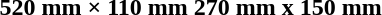<table>
<tr>
<th>520 mm × 110 mm</th>
<th>270 mm x 150 mm</th>
</tr>
<tr>
<td><br></td>
<td><br></td>
</tr>
</table>
